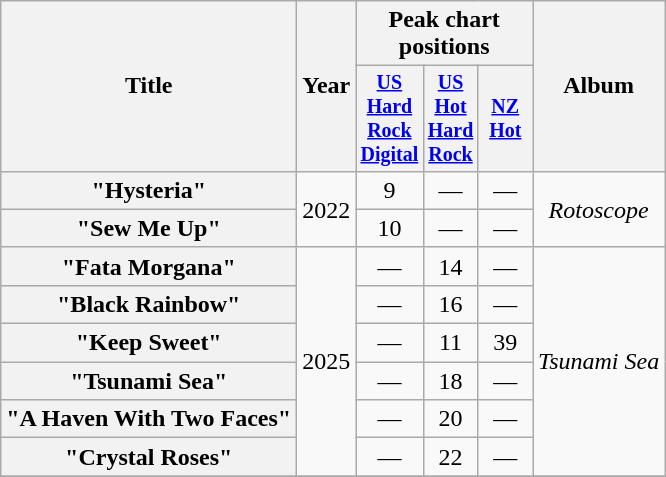<table class="wikitable plainrowheaders" style="text-align:center;" border="1">
<tr>
<th scope="col" rowspan="2">Title</th>
<th scope="col" rowspan="2">Year</th>
<th scope="col" colspan="3">Peak chart positions</th>
<th scope="col" rowspan="2">Album</th>
</tr>
<tr style="font-size:smaller">
<th scope="col" style="width:30px;"><a href='#'>US<br>Hard<br>Rock<br>Digital</a><br></th>
<th scope="col" style="width:30px;"><a href='#'>US<br>Hot<br>Hard<br>Rock</a></th>
<th scope="col" style="width:30px;"><a href='#'>NZ<br>Hot</a><br></th>
</tr>
<tr>
<th scope="row">"Hysteria"</th>
<td rowspan="2">2022</td>
<td>9</td>
<td>—</td>
<td>—</td>
<td rowspan="2"><em>Rotoscope</em></td>
</tr>
<tr>
<th scope="row">"Sew Me Up"</th>
<td>10</td>
<td>—</td>
<td>—</td>
</tr>
<tr>
<th scope="row">"Fata Morgana"</th>
<td rowspan="6">2025</td>
<td>—</td>
<td>14</td>
<td>—</td>
<td rowspan="6"><em>Tsunami Sea</em></td>
</tr>
<tr>
<th scope="row">"Black Rainbow"</th>
<td>—</td>
<td>16</td>
<td>—</td>
</tr>
<tr>
<th scope="row">"Keep Sweet"</th>
<td>—</td>
<td>11</td>
<td>39</td>
</tr>
<tr>
<th scope="row">"Tsunami Sea"</th>
<td>—</td>
<td>18</td>
<td>—</td>
</tr>
<tr>
<th scope="row">"A Haven With Two Faces"</th>
<td>—</td>
<td>20</td>
<td>—</td>
</tr>
<tr>
<th scope="row">"Crystal Roses"</th>
<td>—</td>
<td>22</td>
<td>—</td>
</tr>
<tr>
</tr>
</table>
